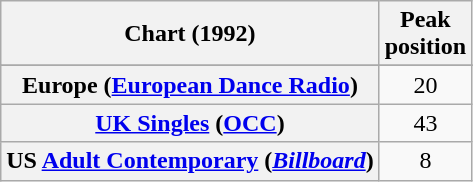<table class="wikitable sortable plainrowheaders" style="text-align:center">
<tr>
<th>Chart (1992)</th>
<th>Peak<br>position</th>
</tr>
<tr>
</tr>
<tr>
<th scope="row">Europe (<a href='#'>European Dance Radio</a>)</th>
<td>20</td>
</tr>
<tr>
<th scope="row"><a href='#'>UK Singles</a> (<a href='#'>OCC</a>)</th>
<td>43</td>
</tr>
<tr>
<th scope="row">US <a href='#'>Adult Contemporary</a> (<em><a href='#'>Billboard</a></em>)</th>
<td>8</td>
</tr>
</table>
